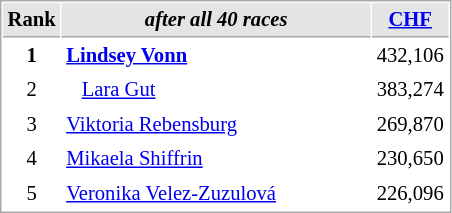<table cellspacing="1" cellpadding="3" style="border:1px solid #aaa; font-size:86%;">
<tr style="background:#e4e4e4;">
<th style="border-bottom:1px solid #aaa; width:10px;">Rank</th>
<th style="border-bottom:1px solid #aaa; width:200px; white-space:nowrap;"><em>after all 40 races</em> </th>
<th style="border-bottom:1px solid #aaa; width:40px;"><a href='#'>CHF</a></th>
</tr>
<tr>
<td style="text-align:center;"><strong>1</strong></td>
<td> <strong><a href='#'>Lindsey Vonn</a> </strong></td>
<td align="right">432,106</td>
</tr>
<tr>
<td style="text-align:center;">2</td>
<td>   <a href='#'>Lara Gut</a></td>
<td align="right">383,274</td>
</tr>
<tr>
<td style="text-align:center;">3</td>
<td> <a href='#'>Viktoria Rebensburg</a></td>
<td align="right">269,870</td>
</tr>
<tr>
<td style="text-align:center;">4</td>
<td> <a href='#'>Mikaela Shiffrin</a></td>
<td align="right">230,650</td>
</tr>
<tr>
<td style="text-align:center;">5</td>
<td style="white-space: nowrap"> <a href='#'>Veronika Velez-Zuzulová</a></td>
<td align="right">226,096</td>
</tr>
</table>
